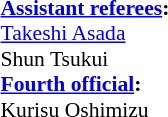<table style="width:100%;font-size:90%">
<tr>
<td><br><strong><a href='#'>Assistant referees</a>:</strong>
<br><a href='#'>Takeshi Asada</a>
<br>Shun Tsukui
<br><strong><a href='#'>Fourth official</a>:</strong>
<br>Kurisu Oshimizu</td>
</tr>
</table>
